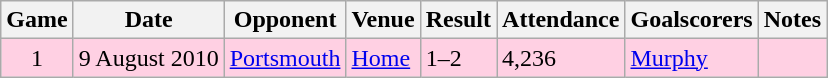<table class="wikitable">
<tr>
<th>Game</th>
<th>Date</th>
<th>Opponent</th>
<th>Venue</th>
<th>Result</th>
<th>Attendance</th>
<th>Goalscorers</th>
<th>Notes</th>
</tr>
<tr style="background: #ffd0e3;">
<td align="center">1</td>
<td>9 August 2010</td>
<td><a href='#'>Portsmouth</a></td>
<td><a href='#'>Home</a></td>
<td>1–2</td>
<td>4,236</td>
<td><a href='#'>Murphy</a></td>
<td></td>
</tr>
</table>
